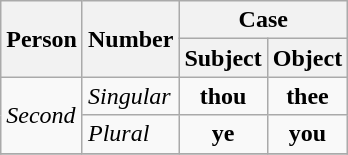<table class="wikitable floatright" border="1">
<tr>
<th rowspan="2">Person</th>
<th rowspan="2">Number</th>
<th colspan="2">Case</th>
</tr>
<tr>
<th>Subject</th>
<th>Object</th>
</tr>
<tr>
<td rowspan="2"><em>Second</em></td>
<td><em>Singular</em></td>
<td style="text-align: center;"><strong>thou</strong></td>
<td style="text-align: center;"><strong>thee</strong></td>
</tr>
<tr>
<td><em>Plural</em></td>
<td style="text-align: center;"><strong>ye</strong></td>
<td style="text-align: center;"><strong>you</strong></td>
</tr>
<tr>
</tr>
</table>
